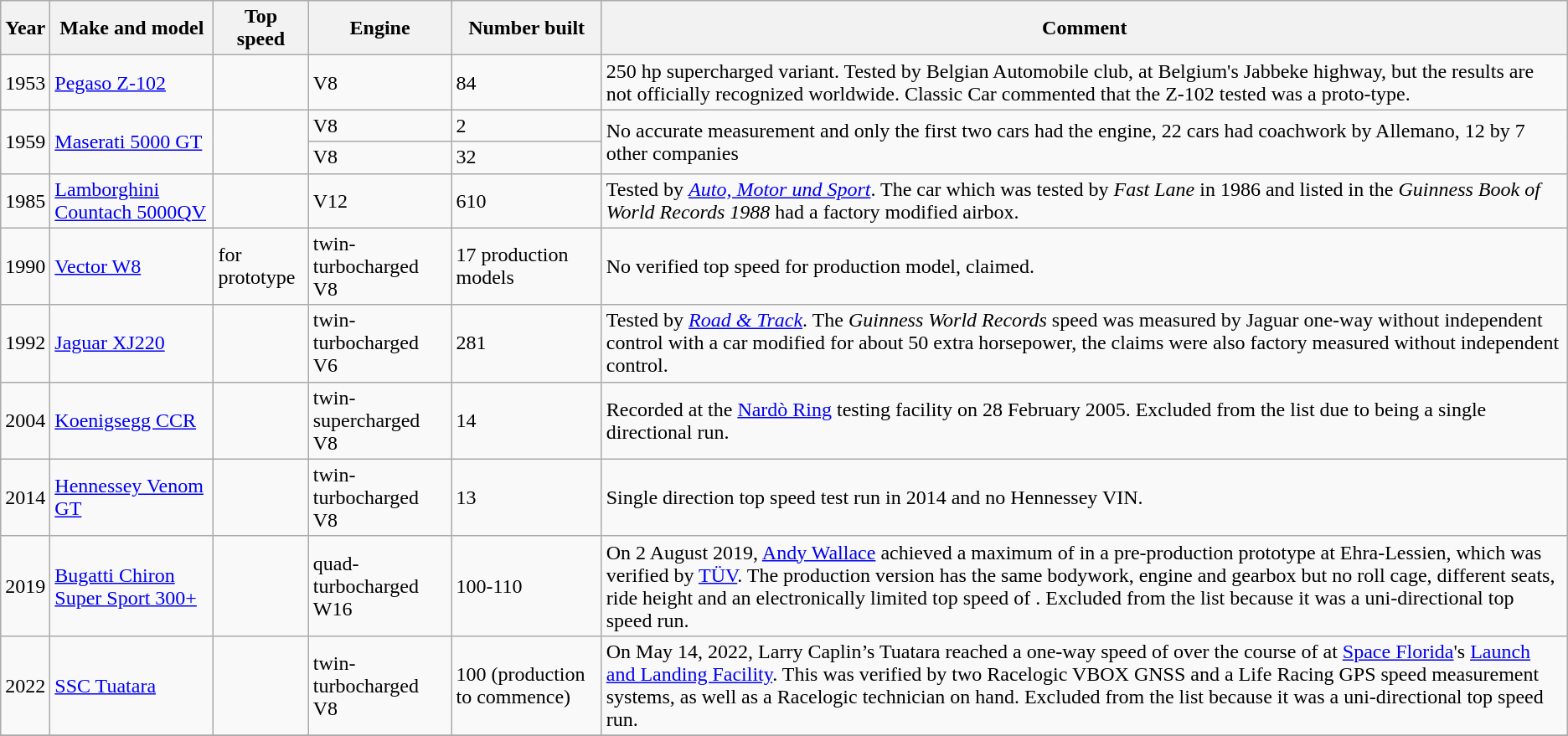<table class="wikitable sortable" style="font-size:100%;">
<tr>
<th>Year</th>
<th>Make and model</th>
<th>Top speed</th>
<th>Engine</th>
<th>Number built</th>
<th>Comment</th>
</tr>
<tr>
<td>1953</td>
<td><a href='#'>Pegaso Z-102</a></td>
<td></td>
<td> V8 </td>
<td>84</td>
<td>250 hp supercharged variant. Tested by Belgian Automobile club, at Belgium's Jabbeke highway, but the results are not officially recognized worldwide. Classic Car commented that the Z-102 tested was a proto-type.</td>
</tr>
<tr>
<td rowspan=2>1959</td>
<td rowspan=2><a href='#'>Maserati 5000 GT</a></td>
<td rowspan=2></td>
<td> V8 </td>
<td>2</td>
<td rowspan=2>No accurate measurement and only the first two cars had the  engine, 22 cars had coachwork by Allemano, 12 by 7 other companies</td>
</tr>
<tr>
<td> V8 </td>
<td>32</td>
</tr>
<tr>
<td>1985</td>
<td><a href='#'>Lamborghini Countach 5000QV</a></td>
<td></td>
<td> V12 </td>
<td>610</td>
<td>Tested by <em><a href='#'>Auto, Motor und Sport</a></em>. The car which was tested  by <em>Fast Lane</em> in 1986 and listed in the <em>Guinness Book of World Records 1988</em> had a factory modified airbox.</td>
</tr>
<tr>
<td>1990</td>
<td><a href='#'>Vector W8</a></td>
<td> for prototype</td>
<td> twin-turbocharged V8 </td>
<td>17 production models</td>
<td>No verified top speed for production model,  claimed.</td>
</tr>
<tr>
<td>1992</td>
<td><a href='#'>Jaguar XJ220</a></td>
<td></td>
<td> twin-turbocharged V6 </td>
<td>281</td>
<td>Tested by <em><a href='#'>Road & Track</a></em>. The  <em>Guinness World Records</em> speed was measured by Jaguar one-way without independent control with a car modified for about 50 extra horsepower, the  claims were also factory measured without independent control.</td>
</tr>
<tr>
<td>2004</td>
<td><a href='#'>Koenigsegg CCR</a></td>
<td></td>
<td> twin-supercharged V8 </td>
<td>14</td>
<td>Recorded at the <a href='#'>Nardò Ring</a> testing facility on 28 February 2005. Excluded from the list due to being a single directional run.</td>
</tr>
<tr>
<td>2014</td>
<td><a href='#'>Hennessey Venom GT</a></td>
<td></td>
<td> twin-turbocharged V8 </td>
<td>13</td>
<td>Single direction top speed test run in 2014 and no Hennessey VIN.</td>
</tr>
<tr>
<td>2019</td>
<td><a href='#'>Bugatti Chiron Super Sport 300+</a></td>
<td></td>
<td> quad-turbocharged W16 </td>
<td>100-110</td>
<td>On 2 August 2019, <a href='#'>Andy Wallace</a> achieved a maximum of  in a pre-production prototype at Ehra-Lessien, which was verified by <a href='#'>TÜV</a>. The production version  has the same bodywork, engine and gearbox but no roll cage, different seats, ride height and an electronically limited top speed of . Excluded from the list because it was a uni-directional top speed run.</td>
</tr>
<tr>
<td>2022</td>
<td><a href='#'>SSC Tuatara</a></td>
<td></td>
<td> twin-turbocharged V8 </td>
<td>100 (production to commence)</td>
<td>On May 14, 2022, Larry Caplin’s Tuatara reached a one-way speed of  over the course of  at <a href='#'>Space Florida</a>'s <a href='#'>Launch and Landing Facility</a>. This was verified by two Racelogic VBOX GNSS and a Life Racing GPS speed measurement systems, as well as a Racelogic technician on hand. Excluded from the list because it was a uni-directional top speed run.</td>
</tr>
<tr>
</tr>
</table>
